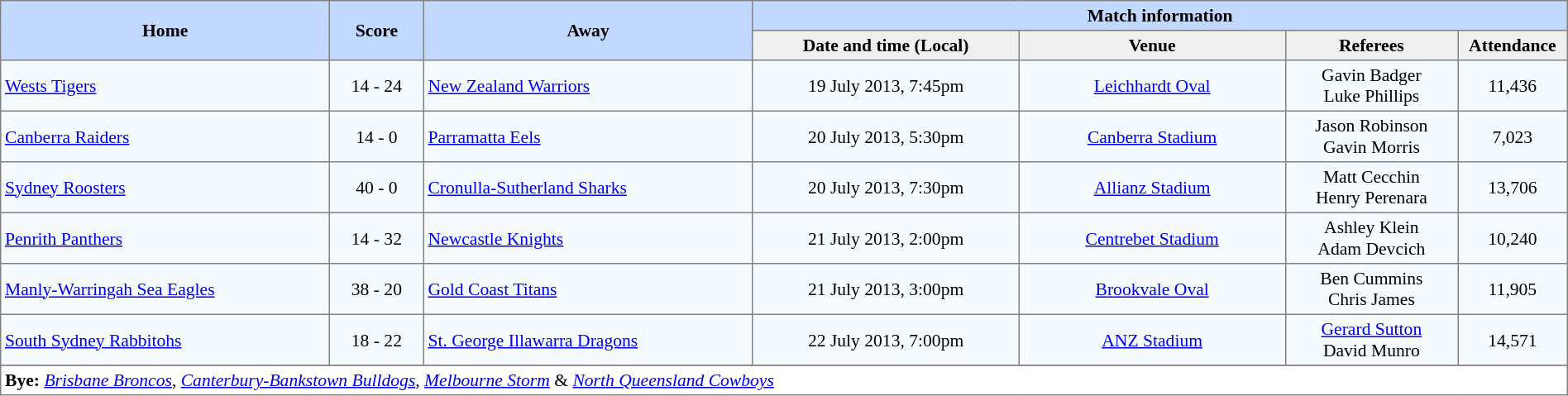<table border="1" cellpadding="3" cellspacing="0" style="border-collapse:collapse; font-size:90%; width:100%;">
<tr style="background:#c1d8ff;">
<th rowspan="2" style="width:21%;">Home</th>
<th rowspan="2" style="width:6%;">Score</th>
<th rowspan="2" style="width:21%;">Away</th>
<th colspan=6>Match information</th>
</tr>
<tr style="background:#efefef;">
<th width=17%>Date and time (Local)</th>
<th width=17%>Venue</th>
<th width=11%>Referees</th>
<th width=7%>Attendance</th>
</tr>
<tr style="text-align:center; background:#f5faff;">
<td align=left> <a href='#'>Wests Tigers</a></td>
<td>14 - 24</td>
<td align=left> <a href='#'>New Zealand Warriors</a></td>
<td>19 July 2013, 7:45pm</td>
<td><a href='#'>Leichhardt Oval</a></td>
<td>Gavin Badger<br>Luke Phillips</td>
<td>11,436</td>
</tr>
<tr style="text-align:center; background:#f5faff;">
<td align=left> <a href='#'>Canberra Raiders</a></td>
<td>14 - 0</td>
<td align=left> <a href='#'>Parramatta Eels</a></td>
<td>20 July 2013, 5:30pm</td>
<td><a href='#'>Canberra Stadium</a></td>
<td>Jason Robinson<br>Gavin Morris</td>
<td>7,023</td>
</tr>
<tr style="text-align:center; background:#f5faff;">
<td align=left> <a href='#'>Sydney Roosters</a></td>
<td>40 - 0</td>
<td align=left> <a href='#'>Cronulla-Sutherland Sharks</a></td>
<td>20 July 2013, 7:30pm</td>
<td><a href='#'>Allianz Stadium</a></td>
<td>Matt Cecchin<br>Henry Perenara</td>
<td>13,706</td>
</tr>
<tr style="text-align:center; background:#f5faff;">
<td align=left> <a href='#'>Penrith Panthers</a></td>
<td>14 - 32</td>
<td align=left> <a href='#'>Newcastle Knights</a></td>
<td>21 July 2013, 2:00pm</td>
<td><a href='#'>Centrebet Stadium</a></td>
<td>Ashley Klein<br>Adam Devcich</td>
<td>10,240</td>
</tr>
<tr style="text-align:center; background:#f5faff;">
<td align=left> <a href='#'>Manly-Warringah Sea Eagles</a></td>
<td>38 - 20</td>
<td align=left> <a href='#'>Gold Coast Titans</a></td>
<td>21 July 2013, 3:00pm</td>
<td><a href='#'>Brookvale Oval</a></td>
<td>Ben Cummins<br>Chris James</td>
<td>11,905</td>
</tr>
<tr style="text-align:center; background:#f5faff;">
<td align=left> <a href='#'>South Sydney Rabbitohs</a></td>
<td>18 - 22</td>
<td align=left> <a href='#'>St. George Illawarra Dragons</a></td>
<td>22 July 2013, 7:00pm</td>
<td><a href='#'>ANZ Stadium</a></td>
<td><a href='#'>Gerard Sutton</a><br>David Munro</td>
<td>14,571</td>
</tr>
<tr style="text-align:center; background:#f5faff;">
</tr>
<tr>
<td colspan="7" align="left"><strong>Bye:</strong> <em><a href='#'>Brisbane Broncos</a></em>, <em><a href='#'>Canterbury-Bankstown Bulldogs</a></em>, <em><a href='#'>Melbourne Storm</a></em> & <em><a href='#'>North Queensland Cowboys</a></em></td>
</tr>
</table>
